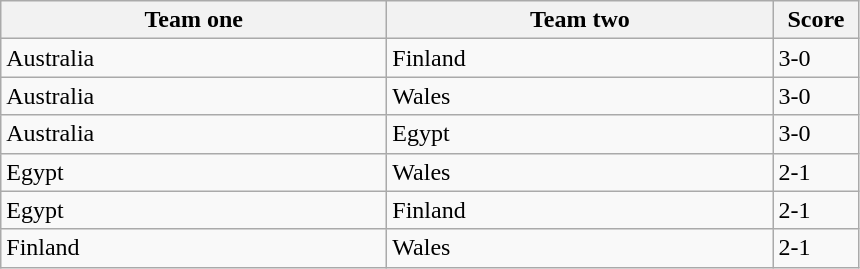<table class="wikitable">
<tr>
<th width=250>Team one</th>
<th width=250>Team two</th>
<th width=50>Score</th>
</tr>
<tr>
<td> Australia</td>
<td> Finland</td>
<td>3-0</td>
</tr>
<tr>
<td> Australia</td>
<td> Wales</td>
<td>3-0</td>
</tr>
<tr>
<td> Australia</td>
<td> Egypt</td>
<td>3-0</td>
</tr>
<tr>
<td> Egypt</td>
<td> Wales</td>
<td>2-1</td>
</tr>
<tr>
<td> Egypt</td>
<td> Finland</td>
<td>2-1</td>
</tr>
<tr>
<td> Finland</td>
<td> Wales</td>
<td>2-1</td>
</tr>
</table>
